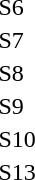<table>
<tr>
<td>S6</td>
<td></td>
<td></td>
<td></td>
</tr>
<tr>
<td>S7</td>
<td></td>
<td></td>
<td></td>
</tr>
<tr>
<td>S8</td>
<td></td>
<td></td>
<td></td>
</tr>
<tr>
<td>S9</td>
<td></td>
<td></td>
<td></td>
</tr>
<tr>
<td>S10</td>
<td></td>
<td></td>
<td></td>
</tr>
<tr>
<td>S13</td>
<td></td>
<td></td>
<td></td>
</tr>
</table>
